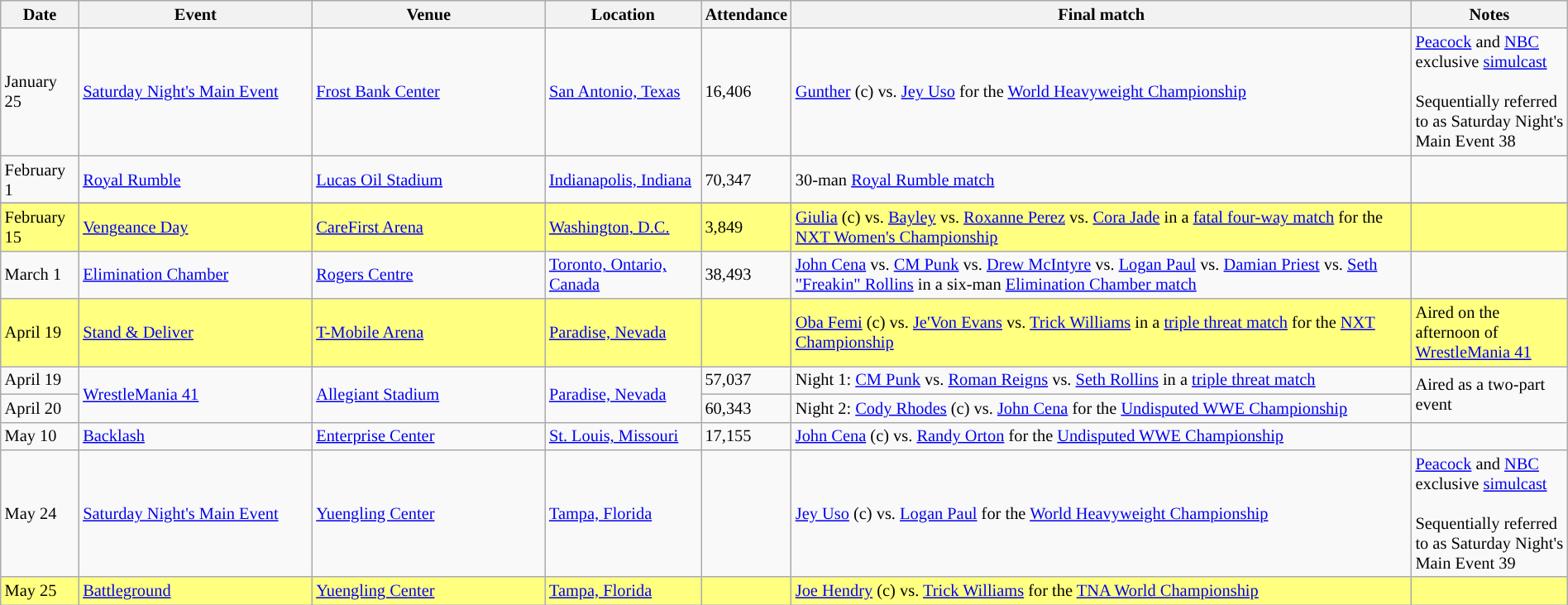<table id="Past_events_2025" class="sortable wikitable succession-box" style="font-size:85%; width:100%">
<tr>
<th scope="col" style="width:5%;">Date</th>
<th scope="col" style="width:15%;">Event</th>
<th scope="col" style="width:15%;">Venue</th>
<th scope="col" style="width:10%;">Location</th>
<th scope="col" style="width:5%;">Attendance</th>
<th scope="col" style="width:40%;">Final match</th>
<th scope="col" style="width:10%;">Notes</th>
</tr>
<tr>
<td>January 25</td>
<td><a href='#'>Saturday Night's Main Event</a></td>
<td><a href='#'>Frost Bank Center</a></td>
<td><a href='#'>San Antonio, Texas</a></td>
<td>16,406</td>
<td><a href='#'>Gunther</a> (c) vs. <a href='#'>Jey Uso</a> for the <a href='#'>World Heavyweight Championship</a></td>
<td><a href='#'>Peacock</a> and <a href='#'>NBC</a> exclusive <a href='#'>simulcast</a><br><br> Sequentially referred to as Saturday Night's Main Event 38</td>
</tr>
<tr>
<td>February 1</td>
<td><a href='#'>Royal Rumble</a></td>
<td><a href='#'>Lucas Oil Stadium</a></td>
<td><a href='#'>Indianapolis, Indiana</a></td>
<td>70,347</td>
<td>30-man <a href='#'>Royal Rumble match</a></td>
<td></td>
</tr>
<tr>
</tr>
<tr style="background: #FFFF80">
<td>February 15</td>
<td><a href='#'>Vengeance Day</a></td>
<td><a href='#'>CareFirst Arena</a></td>
<td><a href='#'>Washington, D.C.</a></td>
<td>3,849</td>
<td><a href='#'>Giulia</a> (c) vs. <a href='#'>Bayley</a> vs. <a href='#'>Roxanne Perez</a> vs. <a href='#'>Cora Jade</a> in a <a href='#'>fatal four-way match</a> for the <a href='#'>NXT Women's Championship</a></td>
<td></td>
</tr>
<tr>
<td>March 1</td>
<td><a href='#'>Elimination Chamber</a></td>
<td><a href='#'>Rogers Centre</a></td>
<td><a href='#'>Toronto, Ontario, Canada</a></td>
<td>38,493</td>
<td><a href='#'>John Cena</a> vs. <a href='#'>CM Punk</a> vs. <a href='#'>Drew McIntyre</a> vs. <a href='#'>Logan Paul</a> vs. <a href='#'>Damian Priest</a> vs. <a href='#'>Seth "Freakin" Rollins</a> in a six-man <a href='#'>Elimination Chamber match</a></td>
<td></td>
</tr>
<tr style="background: #FFFF80">
<td>April 19</td>
<td><a href='#'>Stand & Deliver</a></td>
<td><a href='#'>T-Mobile Arena</a></td>
<td><a href='#'>Paradise, Nevada</a></td>
<td></td>
<td><a href='#'>Oba Femi</a> (c) vs. <a href='#'>Je'Von Evans</a> vs. <a href='#'>Trick Williams</a> in a <a href='#'>triple threat match</a> for the <a href='#'>NXT Championship</a></td>
<td>Aired on the afternoon of <a href='#'>WrestleMania 41</a></td>
</tr>
<tr>
<td>April 19</td>
<td rowspan="2"><a href='#'>WrestleMania 41</a></td>
<td rowspan="2"><a href='#'>Allegiant Stadium</a></td>
<td rowspan="2"><a href='#'>Paradise, Nevada</a></td>
<td>57,037</td>
<td>Night 1: <a href='#'>CM Punk</a> vs. <a href='#'>Roman Reigns</a> vs. <a href='#'>Seth Rollins</a> in a <a href='#'>triple threat match</a></td>
<td rowspan="2">Aired as a two-part event</td>
</tr>
<tr>
<td>April 20</td>
<td>60,343</td>
<td>Night 2: <a href='#'>Cody Rhodes</a> (c) vs. <a href='#'>John Cena</a> for the <a href='#'>Undisputed WWE Championship</a></td>
</tr>
<tr>
<td>May 10</td>
<td><a href='#'>Backlash</a></td>
<td><a href='#'>Enterprise Center</a></td>
<td><a href='#'>St. Louis, Missouri</a></td>
<td>17,155</td>
<td><a href='#'>John Cena</a> (c) vs. <a href='#'>Randy Orton</a> for the <a href='#'>Undisputed WWE Championship</a></td>
<td></td>
</tr>
<tr>
<td>May 24</td>
<td><a href='#'>Saturday Night's Main Event</a></td>
<td><a href='#'>Yuengling Center</a></td>
<td><a href='#'>Tampa, Florida</a></td>
<td></td>
<td><a href='#'>Jey Uso</a> (c) vs. <a href='#'>Logan Paul</a> for the <a href='#'>World Heavyweight Championship</a></td>
<td><a href='#'>Peacock</a> and <a href='#'>NBC</a> exclusive <a href='#'>simulcast</a><br><br>Sequentially referred to as Saturday Night's Main Event 39</td>
</tr>
<tr style="background: #FFFF80">
<td>May 25</td>
<td><a href='#'>Battleground</a></td>
<td><a href='#'>Yuengling Center</a></td>
<td><a href='#'>Tampa, Florida</a></td>
<td></td>
<td><a href='#'>Joe Hendry</a> (c) vs. <a href='#'>Trick Williams</a> for the <a href='#'>TNA World Championship</a></td>
<td></td>
</tr>
</table>
